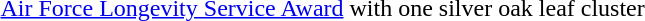<table>
<tr>
<td></td>
<td><a href='#'>Air Force Longevity Service Award</a> with one silver oak leaf cluster</td>
</tr>
<tr>
</tr>
</table>
